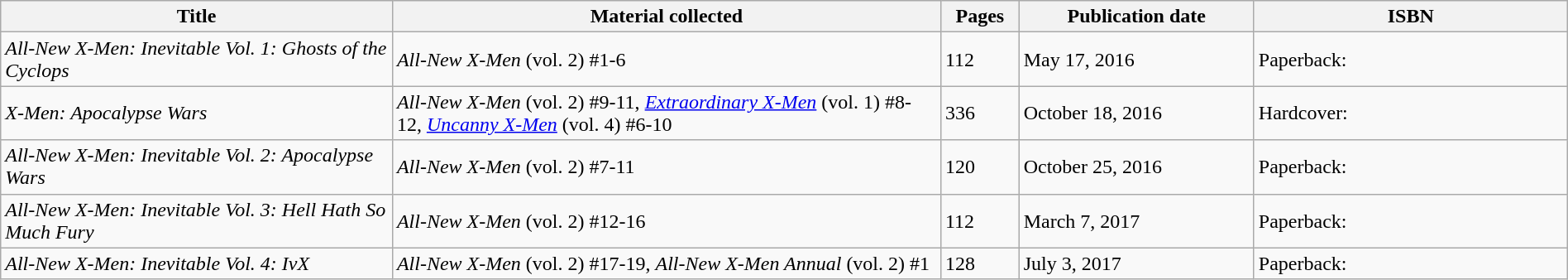<table class="wikitable" width="100%">
<tr>
<th width="25%">Title</th>
<th width="35%">Material collected</th>
<th width="5%">Pages</th>
<th width="15%">Publication date</th>
<th width="20%">ISBN</th>
</tr>
<tr>
<td><em>All-New X-Men: Inevitable Vol. 1: Ghosts of the Cyclops</em></td>
<td><em>All-New X-Men</em> (vol. 2) #1-6</td>
<td>112</td>
<td>May 17, 2016</td>
<td>Paperback: </td>
</tr>
<tr>
<td><em>X-Men: Apocalypse Wars</em></td>
<td><em>All-New X-Men</em> (vol. 2) #9-11, <em><a href='#'>Extraordinary X-Men</a></em> (vol. 1) #8-12, <em><a href='#'>Uncanny X-Men</a></em> (vol. 4) #6-10</td>
<td>336</td>
<td>October 18, 2016</td>
<td>Hardcover: </td>
</tr>
<tr>
<td><em>All-New X-Men: Inevitable Vol. 2: Apocalypse Wars</em></td>
<td><em>All-New X-Men</em> (vol. 2) #7-11</td>
<td>120</td>
<td>October 25, 2016</td>
<td>Paperback: </td>
</tr>
<tr>
<td><em>All-New X-Men: Inevitable Vol. 3: Hell Hath So Much Fury</em></td>
<td><em>All-New X-Men</em> (vol. 2) #12-16</td>
<td>112</td>
<td>March 7, 2017</td>
<td>Paperback: </td>
</tr>
<tr>
<td><em>All-New X-Men: Inevitable Vol. 4: IvX</em></td>
<td><em>All-New X-Men</em> (vol. 2) #17-19, <em>All-New X-Men Annual</em> (vol. 2) #1</td>
<td>128</td>
<td>July 3, 2017</td>
<td>Paperback: </td>
</tr>
</table>
